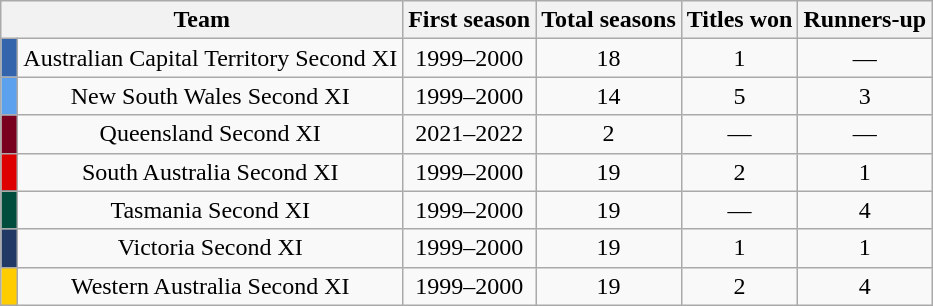<table class="wikitable">
<tr>
<th colspan="2" width="15">Team</th>
<th>First season</th>
<th>Total seasons</th>
<th>Titles won</th>
<th>Runners-up</th>
</tr>
<tr align="center">
<td bgcolor="#3464ab"> </td>
<td>Australian Capital Territory Second XI</td>
<td>1999–2000</td>
<td>18</td>
<td>1</td>
<td>—</td>
</tr>
<tr align="center">
<td bgcolor="#5ca1ed"> </td>
<td>New South Wales Second XI</td>
<td>1999–2000</td>
<td>14</td>
<td>5</td>
<td>3</td>
</tr>
<tr align="center">
<td bgcolor="#79001f"> </td>
<td>Queensland Second XI</td>
<td>2021–2022</td>
<td>2</td>
<td>—</td>
<td>—</td>
</tr>
<tr align="center">
<td bgcolor="#de0000"> </td>
<td>South Australia Second XI</td>
<td>1999–2000</td>
<td>19</td>
<td>2</td>
<td>1</td>
</tr>
<tr align="center">
<td bgcolor="#004c3d"> </td>
<td>Tasmania Second XI</td>
<td>1999–2000</td>
<td>19</td>
<td>—</td>
<td>4</td>
</tr>
<tr align="center">
<td bgcolor="#213965"> </td>
<td>Victoria Second XI</td>
<td>1999–2000</td>
<td>19</td>
<td>1</td>
<td>1</td>
</tr>
<tr align="center">
<td bgcolor="#ffcc00"> </td>
<td>Western Australia Second XI</td>
<td>1999–2000</td>
<td>19</td>
<td>2</td>
<td>4</td>
</tr>
</table>
